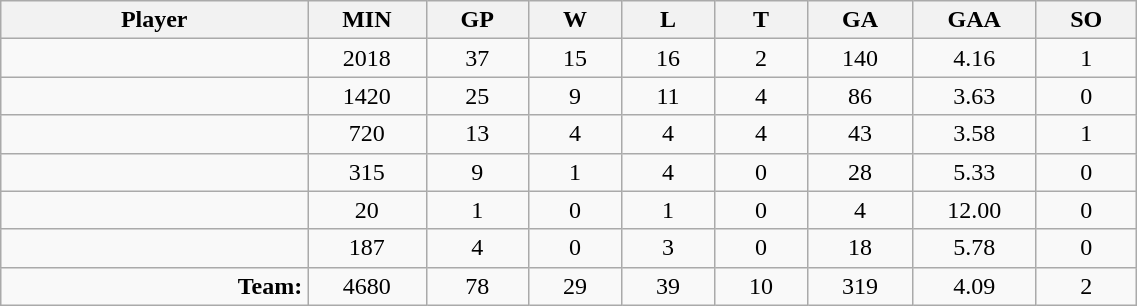<table class="wikitable sortable" width="60%">
<tr>
<th bgcolor="#DDDDFF" width="10%">Player</th>
<th width="3%" bgcolor="#DDDDFF" title="Minutes played">MIN</th>
<th width="3%" bgcolor="#DDDDFF" title="Games played in">GP</th>
<th width="3%" bgcolor="#DDDDFF" title="Wins">W</th>
<th width="3%" bgcolor="#DDDDFF"title="Losses">L</th>
<th width="3%" bgcolor="#DDDDFF" title="Ties">T</th>
<th width="3%" bgcolor="#DDDDFF" title="Goals against">GA</th>
<th width="3%" bgcolor="#DDDDFF" title="Goals against average">GAA</th>
<th width="3%" bgcolor="#DDDDFF"title="Shut-outs">SO</th>
</tr>
<tr align="center">
<td align="right"></td>
<td>2018</td>
<td>37</td>
<td>15</td>
<td>16</td>
<td>2</td>
<td>140</td>
<td>4.16</td>
<td>1</td>
</tr>
<tr align="center">
<td align="right"></td>
<td>1420</td>
<td>25</td>
<td>9</td>
<td>11</td>
<td>4</td>
<td>86</td>
<td>3.63</td>
<td>0</td>
</tr>
<tr align="center">
<td align="right"></td>
<td>720</td>
<td>13</td>
<td>4</td>
<td>4</td>
<td>4</td>
<td>43</td>
<td>3.58</td>
<td>1</td>
</tr>
<tr align="center">
<td align="right"></td>
<td>315</td>
<td>9</td>
<td>1</td>
<td>4</td>
<td>0</td>
<td>28</td>
<td>5.33</td>
<td>0</td>
</tr>
<tr align="center">
<td align="right"></td>
<td>20</td>
<td>1</td>
<td>0</td>
<td>1</td>
<td>0</td>
<td>4</td>
<td>12.00</td>
<td>0</td>
</tr>
<tr align="center">
<td align="right"></td>
<td>187</td>
<td>4</td>
<td>0</td>
<td>3</td>
<td>0</td>
<td>18</td>
<td>5.78</td>
<td>0</td>
</tr>
<tr align="center">
<td align="right"><strong>Team:</strong></td>
<td>4680</td>
<td>78</td>
<td>29</td>
<td>39</td>
<td>10</td>
<td>319</td>
<td>4.09</td>
<td>2</td>
</tr>
</table>
